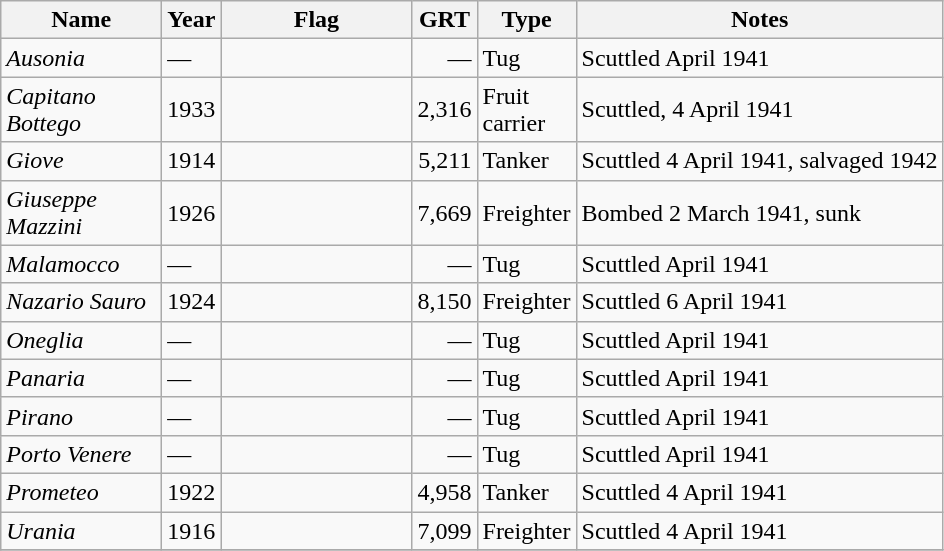<table class="wikitable sortable">
<tr>
<th scope="col" width="100px">Name</th>
<th scope="col" width="30px">Year</th>
<th scope="col" width="120px">Flag</th>
<th scope="col" width="25px">GRT</th>
<th scope="col" width="50px">Type</th>
<th>Notes</th>
</tr>
<tr>
<td align="left"><em>Ausonia</em></td>
<td align="left">—</td>
<td align="left"></td>
<td align="right">—</td>
<td align="left">Tug</td>
<td align="left">Scuttled April 1941</td>
</tr>
<tr>
<td align="left"><em>Capitano Bottego</em></td>
<td align="left">1933</td>
<td align="left"></td>
<td align="right">2,316</td>
<td align="left">Fruit carrier</td>
<td align="left">Scuttled, 4 April 1941</td>
</tr>
<tr>
<td align="left"><em>Giove</em></td>
<td align="left">1914</td>
<td align="left"></td>
<td align="right">5,211</td>
<td align="left">Tanker</td>
<td align="left">Scuttled 4 April 1941, salvaged 1942</td>
</tr>
<tr>
<td align="left"><em>Giuseppe Mazzini</em></td>
<td align="left">1926</td>
<td align="left"></td>
<td align="right">7,669</td>
<td align="left">Freighter</td>
<td align="left">Bombed 2 March 1941, sunk</td>
</tr>
<tr>
<td align="left"><em>Malamocco</em></td>
<td align="left">—</td>
<td align="left"></td>
<td align="right">—</td>
<td align="left">Tug</td>
<td align="left">Scuttled April 1941</td>
</tr>
<tr>
<td align="left"><em>Nazario Sauro</em></td>
<td align="left">1924</td>
<td align="left"></td>
<td align="right">8,150</td>
<td align="left">Freighter</td>
<td align="left">Scuttled 6 April 1941</td>
</tr>
<tr>
<td align="left"><em>Oneglia</em></td>
<td align="left">—</td>
<td align="left"></td>
<td align="right">—</td>
<td align="left">Tug</td>
<td align="left">Scuttled April 1941</td>
</tr>
<tr>
<td align="left"><em>Panaria</em></td>
<td align="left">—</td>
<td align="left"></td>
<td align="right">—</td>
<td align="left">Tug</td>
<td align="left">Scuttled April 1941</td>
</tr>
<tr>
<td align="left"><em>Pirano</em></td>
<td align="left">—</td>
<td align="left"></td>
<td align="right">—</td>
<td align="left">Tug</td>
<td align="left">Scuttled April 1941</td>
</tr>
<tr>
<td align="left"><em>Porto Venere</em></td>
<td align="left">—</td>
<td align="left"></td>
<td align="right">—</td>
<td align="left">Tug</td>
<td align="left">Scuttled April 1941</td>
</tr>
<tr>
<td align="left"><em>Prometeo</em></td>
<td align="left">1922</td>
<td align="left"></td>
<td align="right">4,958</td>
<td align="left">Tanker</td>
<td align="left">Scuttled 4 April 1941</td>
</tr>
<tr>
<td align="left"><em>Urania</em></td>
<td align="left">1916</td>
<td align="left"></td>
<td align="right">7,099</td>
<td align="left">Freighter</td>
<td align="left">Scuttled 4 April 1941</td>
</tr>
<tr>
</tr>
</table>
